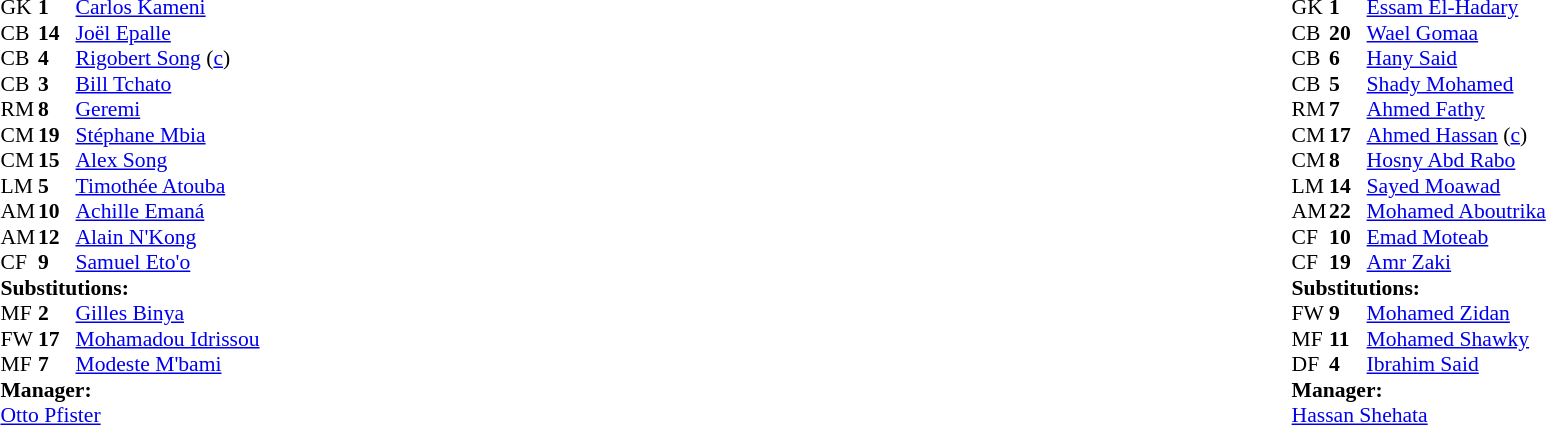<table width="100%">
<tr>
<td valign="top" width="50%"><br><table style="font-size: 90%" cellspacing="0" cellpadding="0">
<tr>
<th width="25"></th>
<th width="25"></th>
</tr>
<tr>
<td>GK</td>
<td><strong>1</strong></td>
<td><a href='#'>Carlos Kameni</a></td>
</tr>
<tr>
<td>CB</td>
<td><strong>14</strong></td>
<td><a href='#'>Joël Epalle</a></td>
</tr>
<tr>
<td>CB</td>
<td><strong>4</strong></td>
<td><a href='#'>Rigobert Song</a> (<a href='#'>c</a>)</td>
</tr>
<tr>
<td>CB</td>
<td><strong>3</strong></td>
<td><a href='#'>Bill Tchato</a></td>
</tr>
<tr>
<td>RM</td>
<td><strong>8</strong></td>
<td><a href='#'>Geremi</a></td>
</tr>
<tr>
<td>CM</td>
<td><strong>19</strong></td>
<td><a href='#'>Stéphane Mbia</a></td>
<td></td>
<td></td>
</tr>
<tr>
<td>CM</td>
<td><strong>15</strong></td>
<td><a href='#'>Alex Song</a></td>
<td></td>
<td></td>
</tr>
<tr>
<td>LM</td>
<td><strong>5</strong></td>
<td><a href='#'>Timothée Atouba</a></td>
<td></td>
</tr>
<tr>
<td>AM</td>
<td><strong>10</strong></td>
<td><a href='#'>Achille Emaná</a></td>
<td></td>
<td></td>
</tr>
<tr>
<td>AM</td>
<td><strong>12</strong></td>
<td><a href='#'>Alain N'Kong</a></td>
</tr>
<tr>
<td>CF</td>
<td><strong>9</strong></td>
<td><a href='#'>Samuel Eto'o</a></td>
</tr>
<tr>
<td colspan=3><strong>Substitutions:</strong></td>
</tr>
<tr>
<td>MF</td>
<td><strong>2</strong></td>
<td><a href='#'>Gilles Binya</a></td>
<td></td>
<td></td>
</tr>
<tr>
<td>FW</td>
<td><strong>17</strong></td>
<td><a href='#'>Mohamadou Idrissou</a></td>
<td></td>
<td></td>
</tr>
<tr>
<td>MF</td>
<td><strong>7</strong></td>
<td><a href='#'>Modeste M'bami</a></td>
<td></td>
<td></td>
</tr>
<tr>
<td colspan=3><strong>Manager:</strong></td>
</tr>
<tr>
<td colspan=3> <a href='#'>Otto Pfister</a></td>
</tr>
</table>
</td>
<td valign="top"></td>
<td valign="top" width="50%"><br><table style="font-size: 90%" cellspacing="0" cellpadding="0" align="center">
<tr>
<th width=25></th>
<th width=25></th>
</tr>
<tr>
<td>GK</td>
<td><strong>1</strong></td>
<td><a href='#'>Essam El-Hadary</a></td>
</tr>
<tr>
<td>CB</td>
<td><strong>20</strong></td>
<td><a href='#'>Wael Gomaa</a></td>
</tr>
<tr>
<td>CB</td>
<td><strong>6</strong></td>
<td><a href='#'>Hany Said</a></td>
</tr>
<tr>
<td>CB</td>
<td><strong>5</strong></td>
<td><a href='#'>Shady Mohamed</a></td>
</tr>
<tr>
<td>RM</td>
<td><strong>7</strong></td>
<td><a href='#'>Ahmed Fathy</a></td>
</tr>
<tr>
<td>CM</td>
<td><strong>17</strong></td>
<td><a href='#'>Ahmed Hassan</a> (<a href='#'>c</a>)</td>
<td></td>
</tr>
<tr>
<td>CM</td>
<td><strong>8</strong></td>
<td><a href='#'>Hosny Abd Rabo</a></td>
</tr>
<tr>
<td>LM</td>
<td><strong>14</strong></td>
<td><a href='#'>Sayed Moawad</a></td>
</tr>
<tr>
<td>AM</td>
<td><strong>22</strong></td>
<td><a href='#'>Mohamed Aboutrika</a></td>
<td></td>
<td></td>
</tr>
<tr>
<td>CF</td>
<td><strong>10</strong></td>
<td><a href='#'>Emad Moteab</a></td>
<td></td>
<td></td>
</tr>
<tr>
<td>CF</td>
<td><strong>19</strong></td>
<td><a href='#'>Amr Zaki</a></td>
<td></td>
<td></td>
</tr>
<tr>
<td colspan=3><strong>Substitutions:</strong></td>
</tr>
<tr>
<td>FW</td>
<td><strong>9</strong></td>
<td><a href='#'>Mohamed Zidan</a></td>
<td></td>
<td></td>
</tr>
<tr>
<td>MF</td>
<td><strong>11</strong></td>
<td><a href='#'>Mohamed Shawky</a></td>
<td></td>
<td></td>
</tr>
<tr>
<td>DF</td>
<td><strong>4</strong></td>
<td><a href='#'>Ibrahim Said</a></td>
<td></td>
<td></td>
</tr>
<tr>
<td colspan=3><strong>Manager:</strong></td>
</tr>
<tr>
<td colspan=3><a href='#'>Hassan Shehata</a></td>
</tr>
</table>
</td>
</tr>
</table>
